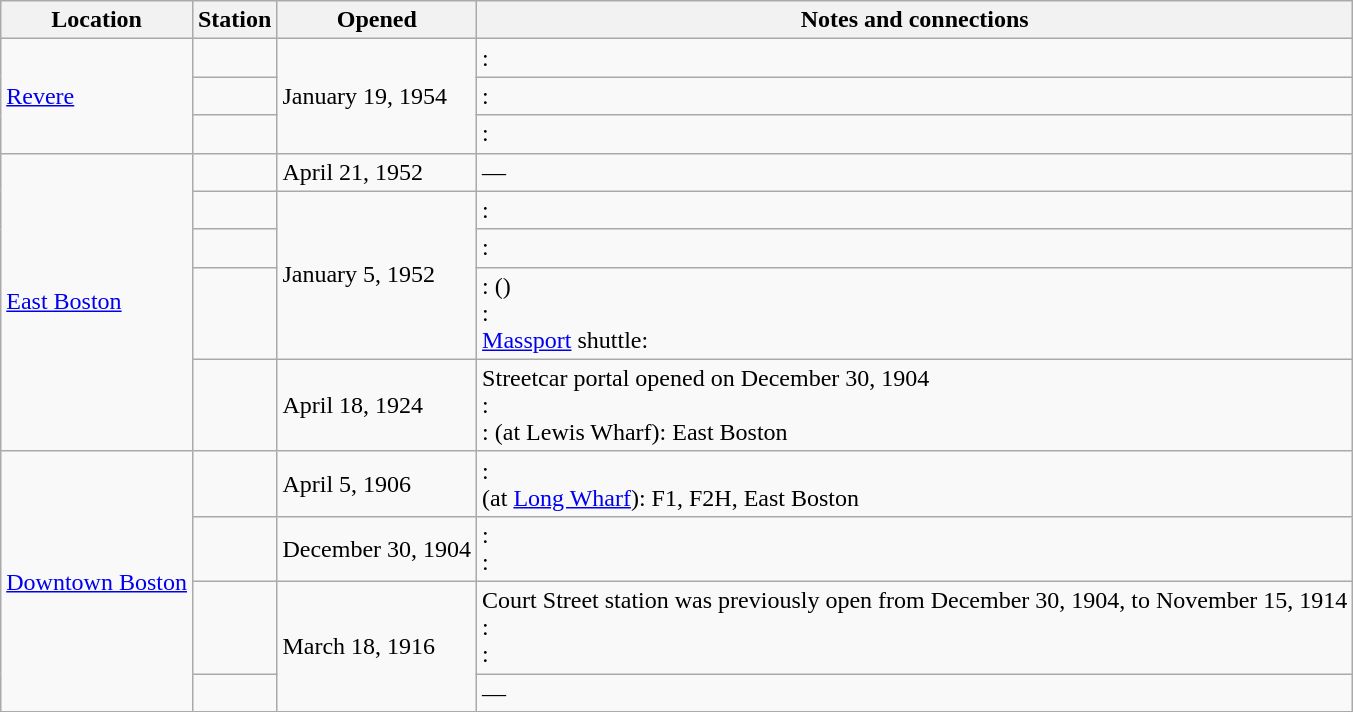<table class="wikitable">
<tr>
<th>Location</th>
<th>Station</th>
<th>Opened</th>
<th>Notes and connections</th>
</tr>
<tr>
<td rowspan=3><a href='#'>Revere</a></td>
<td> </td>
<td rowspan=3>January 19, 1954</td>
<td>: </td>
</tr>
<tr>
<td> </td>
<td>: </td>
</tr>
<tr>
<td> </td>
<td>: </td>
</tr>
<tr>
<td rowspan=5><a href='#'>East Boston</a></td>
<td> </td>
<td>April 21, 1952</td>
<td>—</td>
</tr>
<tr>
<td> </td>
<td rowspan=3>January 5, 1952</td>
<td>: </td>
</tr>
<tr>
<td> </td>
<td>: </td>
</tr>
<tr>
<td> </td>
<td>:  ()<br>: <br> <a href='#'>Massport</a> shuttle: </td>
</tr>
<tr>
<td> </td>
<td>April 18, 1924</td>
<td>Streetcar portal opened on December 30, 1904<br>: <br>: (at Lewis Wharf): East Boston</td>
</tr>
<tr>
<td rowspan=4><a href='#'>Downtown Boston</a></td>
<td> </td>
<td>April 5, 1906</td>
<td>: <br> (at <a href='#'>Long Wharf</a>): F1, F2H, East Boston</td>
</tr>
<tr>
<td> </td>
<td>December 30, 1904</td>
<td>: <br>: </td>
</tr>
<tr>
<td> </td>
<td rowspan=2>March 18, 1916</td>
<td>Court Street station was previously open from December 30, 1904, to November 15, 1914<br>: <br>: </td>
</tr>
<tr>
<td></td>
<td>—</td>
</tr>
</table>
